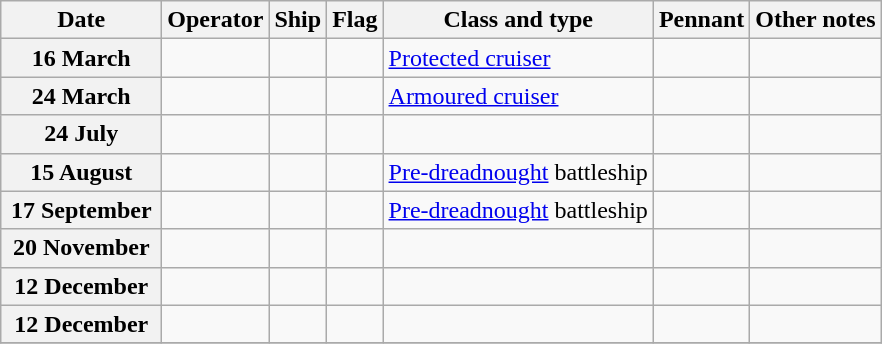<table Class="wikitable">
<tr>
<th width="100">Date</th>
<th>Operator</th>
<th>Ship</th>
<th>Flag</th>
<th>Class and type</th>
<th>Pennant</th>
<th>Other notes</th>
</tr>
<tr ---->
<th>16 March</th>
<td></td>
<td><strong></strong></td>
<td></td>
<td><a href='#'>Protected cruiser</a></td>
<td></td>
<td></td>
</tr>
<tr ---->
<th>24 March</th>
<td></td>
<td><strong></strong></td>
<td></td>
<td><a href='#'>Armoured cruiser</a></td>
<td></td>
<td></td>
</tr>
<tr ---->
<th>24 July</th>
<td></td>
<td><strong></strong></td>
<td></td>
<td></td>
<td></td>
<td></td>
</tr>
<tr ---->
<th>15 August</th>
<td></td>
<td><strong></strong></td>
<td></td>
<td><a href='#'>Pre-dreadnought</a> battleship</td>
<td></td>
<td></td>
</tr>
<tr ---->
<th>17 September</th>
<td></td>
<td><strong></strong></td>
<td></td>
<td><a href='#'>Pre-dreadnought</a> battleship</td>
<td></td>
<td></td>
</tr>
<tr ---->
<th>20 November</th>
<td></td>
<td><strong></strong></td>
<td></td>
<td></td>
<td></td>
<td></td>
</tr>
<tr ---->
<th>12 December</th>
<td></td>
<td><strong></strong></td>
<td></td>
<td></td>
<td></td>
<td></td>
</tr>
<tr ---->
<th>12 December</th>
<td></td>
<td><strong></strong></td>
<td></td>
<td></td>
<td></td>
<td></td>
</tr>
<tr ---->
</tr>
</table>
